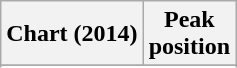<table class="wikitable sortable plainrowheaders" style="text-align:center">
<tr>
<th scope=col>Chart (2014)</th>
<th scope=col>Peak<br>position</th>
</tr>
<tr>
</tr>
<tr>
</tr>
<tr>
</tr>
<tr>
</tr>
<tr>
</tr>
<tr>
</tr>
<tr>
</tr>
<tr>
</tr>
<tr>
</tr>
<tr>
</tr>
<tr>
</tr>
<tr>
</tr>
<tr>
</tr>
<tr>
</tr>
<tr>
</tr>
<tr>
</tr>
<tr>
</tr>
<tr>
</tr>
</table>
